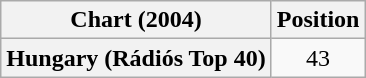<table class="wikitable plainrowheaders" style="text-align:center">
<tr>
<th scope="col">Chart (2004)</th>
<th scope="col">Position</th>
</tr>
<tr>
<th scope="row">Hungary (Rádiós Top 40)</th>
<td>43</td>
</tr>
</table>
